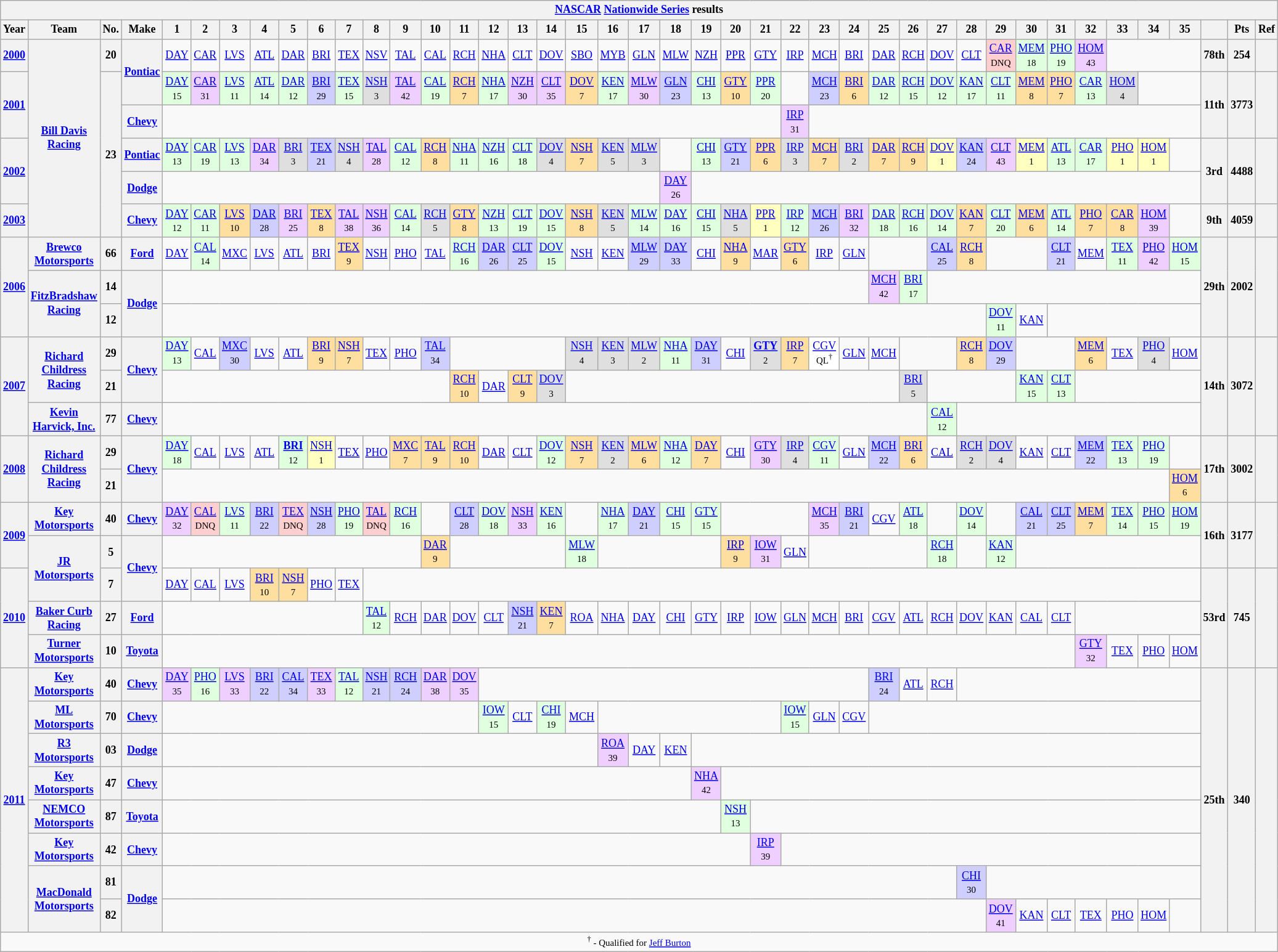<table class="wikitable" style="text-align:center; font-size:75%">
<tr>
<th colspan=42><a href='#'>NASCAR</a> <a href='#'>Nationwide Series</a> results</th>
</tr>
<tr>
<th>Year</th>
<th>Team</th>
<th>No.</th>
<th>Make</th>
<th>1</th>
<th>2</th>
<th>3</th>
<th>4</th>
<th>5</th>
<th>6</th>
<th>7</th>
<th>8</th>
<th>9</th>
<th>10</th>
<th>11</th>
<th>12</th>
<th>13</th>
<th>14</th>
<th>15</th>
<th>16</th>
<th>17</th>
<th>18</th>
<th>19</th>
<th>20</th>
<th>21</th>
<th>22</th>
<th>23</th>
<th>24</th>
<th>25</th>
<th>26</th>
<th>27</th>
<th>28</th>
<th>29</th>
<th>30</th>
<th>31</th>
<th>32</th>
<th>33</th>
<th>34</th>
<th>35</th>
<th></th>
<th>Pts</th>
<th>Ref</th>
</tr>
<tr>
<th><a href='#'>2000</a></th>
<th rowspan=6><a href='#'>Bill Davis Racing</a></th>
<th>20</th>
<th rowspan=2><a href='#'>Pontiac</a></th>
<td><a href='#'>DAY</a></td>
<td><a href='#'>CAR</a></td>
<td><a href='#'>LVS</a></td>
<td><a href='#'>ATL</a></td>
<td><a href='#'>DAR</a></td>
<td><a href='#'>BRI</a></td>
<td><a href='#'>TEX</a></td>
<td><a href='#'>NSV</a></td>
<td><a href='#'>TAL</a></td>
<td><a href='#'>CAL</a></td>
<td><a href='#'>RCH</a></td>
<td><a href='#'>NHA</a></td>
<td><a href='#'>CLT</a></td>
<td><a href='#'>DOV</a></td>
<td><a href='#'>SBO</a></td>
<td><a href='#'>MYB</a></td>
<td><a href='#'>GLN</a></td>
<td><a href='#'>MLW</a></td>
<td><a href='#'>NZH</a></td>
<td><a href='#'>PPR</a></td>
<td><a href='#'>GTY</a></td>
<td><a href='#'>IRP</a></td>
<td><a href='#'>MCH</a></td>
<td><a href='#'>BRI</a></td>
<td><a href='#'>DAR</a></td>
<td><a href='#'>RCH</a></td>
<td><a href='#'>DOV</a></td>
<td><a href='#'>CLT</a></td>
<td style="background:#FFCFCF;"><a href='#'>CAR</a><br><small>DNQ</small></td>
<td style="background:#DFFFDF;"><a href='#'>MEM</a><br><small>18</small></td>
<td style="background:#DFFFDF;"><a href='#'>PHO</a><br><small>19</small></td>
<td style="background:#EFCFFF;"><a href='#'>HOM</a><br><small>43</small></td>
<td colspan=3></td>
<th>78th</th>
<th>254</th>
<th></th>
</tr>
<tr>
<th rowspan=2><a href='#'>2001</a></th>
<th rowspan=5>23</th>
<td style="background:#DFFFDF;"><a href='#'>DAY</a><br><small>15</small></td>
<td style="background:#EFCFFF;"><a href='#'>CAR</a><br><small>31</small></td>
<td style="background:#DFFFDF;"><a href='#'>LVS</a><br><small>11</small></td>
<td style="background:#DFFFDF;"><a href='#'>ATL</a><br><small>14</small></td>
<td style="background:#DFFFDF;"><a href='#'>DAR</a><br><small>12</small></td>
<td style="background:#CFCFFF;"><a href='#'>BRI</a><br><small>29</small></td>
<td style="background:#DFFFDF;"><a href='#'>TEX</a><br><small>15</small></td>
<td style="background:#DFDFDF;"><a href='#'>NSH</a><br><small>3</small></td>
<td style="background:#EFCFFF;"><a href='#'>TAL</a><br><small>42</small></td>
<td style="background:#DFFFDF;"><a href='#'>CAL</a><br><small>19</small></td>
<td style="background:#FFDF9F;"><a href='#'>RCH</a><br><small>7</small></td>
<td style="background:#DFFFDF;"><a href='#'>NHA</a><br><small>17</small></td>
<td style="background:#EFCFFF;"><a href='#'>NZH</a><br><small>30</small></td>
<td style="background:#EFCFFF;"><a href='#'>CLT</a><br><small>35</small></td>
<td style="background:#FFDF9F;"><a href='#'>DOV</a><br><small>7</small></td>
<td style="background:#DFFFDF;"><a href='#'>KEN</a><br><small>17</small></td>
<td style="background:#EFCFFF;"><a href='#'>MLW</a><br><small>30</small></td>
<td style="background:#CFCFFF;"><a href='#'>GLN</a><br><small>23</small></td>
<td style="background:#DFFFDF;"><a href='#'>CHI</a><br><small>13</small></td>
<td style="background:#FFDF9F;"><a href='#'>GTY</a><br><small>10</small></td>
<td style="background:#DFFFDF;"><a href='#'>PPR</a><br><small>20</small></td>
<td></td>
<td style="background:#CFCFFF;"><a href='#'>MCH</a><br><small>23</small></td>
<td style="background:#FFDF9F;"><a href='#'>BRI</a><br><small>6</small></td>
<td style="background:#DFFFDF;"><a href='#'>DAR</a><br><small>12</small></td>
<td style="background:#DFFFDF;"><a href='#'>RCH</a><br><small>15</small></td>
<td style="background:#DFFFDF;"><a href='#'>DOV</a><br><small>12</small></td>
<td style="background:#DFFFDF;"><a href='#'>KAN</a><br><small>17</small></td>
<td style="background:#DFFFDF;"><a href='#'>CLT</a><br><small>11</small></td>
<td style="background:#FFDF9F;"><a href='#'>MEM</a><br><small>8</small></td>
<td style="background:#FFDF9F;"><a href='#'>PHO</a><br><small>7</small></td>
<td style="background:#DFFFDF;"><a href='#'>CAR</a><br><small>13</small></td>
<td style="background:#DFDFDF;"><a href='#'>HOM</a><br><small>4</small></td>
<td colspan=2></td>
<th rowspan=2>11th</th>
<th rowspan=2>3773</th>
<th rowspan=2></th>
</tr>
<tr>
<th><a href='#'>Chevy</a></th>
<td colspan=21></td>
<td style="background:#EFCFFF;"><a href='#'>IRP</a><br><small>31</small></td>
<td colspan=13></td>
</tr>
<tr>
<th rowspan=2><a href='#'>2002</a></th>
<th><a href='#'>Pontiac</a></th>
<td style="background:#DFFFDF;"><a href='#'>DAY</a><br><small>13</small></td>
<td style="background:#DFFFDF;"><a href='#'>CAR</a><br><small>19</small></td>
<td style="background:#DFFFDF;"><a href='#'>LVS</a><br><small>13</small></td>
<td style="background:#EFCFFF;"><a href='#'>DAR</a><br><small>34</small></td>
<td style="background:#DFDFDF;"><a href='#'>BRI</a><br><small>3</small></td>
<td style="background:#CFCFFF;"><a href='#'>TEX</a><br><small>21</small></td>
<td style="background:#DFDFDF;"><a href='#'>NSH</a><br><small>4</small></td>
<td style="background:#EFCFFF;"><a href='#'>TAL</a><br><small>28</small></td>
<td style="background:#DFFFDF;"><a href='#'>CAL</a><br><small>12</small></td>
<td style="background:#FFDF9F;"><a href='#'>RCH</a><br><small>8</small></td>
<td style="background:#DFFFDF;"><a href='#'>NHA</a><br><small>11</small></td>
<td style="background:#DFFFDF;"><a href='#'>NZH</a><br><small>16</small></td>
<td style="background:#DFFFDF;"><a href='#'>CLT</a><br><small>18</small></td>
<td style="background:#DFDFDF;"><a href='#'>DOV</a><br><small>4</small></td>
<td style="background:#FFDF9F;"><a href='#'>NSH</a><br><small>7</small></td>
<td style="background:#DFDFDF;"><a href='#'>KEN</a><br><small>5</small></td>
<td style="background:#DFDFDF;"><a href='#'>MLW</a><br><small>3</small></td>
<td></td>
<td style="background:#DFFFDF;"><a href='#'>CHI</a><br><small>13</small></td>
<td style="background:#CFCFFF;"><a href='#'>GTY</a><br><small>21</small></td>
<td style="background:#FFDF9F;"><a href='#'>PPR</a><br><small>6</small></td>
<td style="background:#DFDFDF;"><a href='#'>IRP</a><br><small>3</small></td>
<td style="background:#FFDF9F;"><a href='#'>MCH</a><br><small>7</small></td>
<td style="background:#DFDFDF;"><a href='#'>BRI</a><br><small>2</small></td>
<td style="background:#FFDF9F;"><a href='#'>DAR</a><br><small>7</small></td>
<td style="background:#FFDF9F;"><a href='#'>RCH</a><br><small>9</small></td>
<td style="background:#FFFFBF;"><a href='#'>DOV</a><br><small>1</small></td>
<td style="background:#CFCFFF;"><a href='#'>KAN</a><br><small>24</small></td>
<td style="background:#EFCFFF;"><a href='#'>CLT</a><br><small>43</small></td>
<td style="background:#FFFFBF;"><a href='#'>MEM</a><br><small>1</small></td>
<td style="background:#DFFFDF;"><a href='#'>ATL</a><br><small>13</small></td>
<td style="background:#DFFFDF;"><a href='#'>CAR</a><br><small>17</small></td>
<td style="background:#FFFFBF;"><a href='#'>PHO</a><br><small>1</small></td>
<td style="background:#FFFFBF;"><a href='#'>HOM</a><br><small>1</small></td>
<td></td>
<th rowspan=2>3rd</th>
<th rowspan=2>4488</th>
<th rowspan=2></th>
</tr>
<tr>
<th><a href='#'>Dodge</a></th>
<td colspan=17></td>
<td style="background:#EFCFFF;"><a href='#'>DAY</a><br><small>26</small></td>
<td colspan=17></td>
</tr>
<tr>
<th><a href='#'>2003</a></th>
<th><a href='#'>Chevy</a></th>
<td style="background:#DFFFDF;"><a href='#'>DAY</a><br><small>12</small></td>
<td style="background:#DFFFDF;"><a href='#'>CAR</a><br><small>11</small></td>
<td style="background:#FFDF9F;"><a href='#'>LVS</a><br><small>10</small></td>
<td style="background:#CFCFFF;"><a href='#'>DAR</a><br><small>28</small></td>
<td style="background:#EFCFFF;"><a href='#'>BRI</a><br><small>25</small></td>
<td style="background:#FFDF9F;"><a href='#'>TEX</a><br><small>8</small></td>
<td style="background:#EFCFFF;"><a href='#'>TAL</a><br><small>38</small></td>
<td style="background:#EFCFFF;"><a href='#'>NSH</a><br><small>36</small></td>
<td style="background:#DFFFDF;"><a href='#'>CAL</a><br><small>14</small></td>
<td style="background:#DFDFDF;"><a href='#'>RCH</a><br><small>5</small></td>
<td style="background:#FFDF9F;"><a href='#'>GTY</a><br><small>8</small></td>
<td style="background:#DFFFDF;"><a href='#'>NZH</a><br><small>13</small></td>
<td style="background:#DFFFDF;"><a href='#'>CLT</a><br><small>19</small></td>
<td style="background:#DFFFDF;"><a href='#'>DOV</a><br><small>15</small></td>
<td style="background:#FFDF9F;"><a href='#'>NSH</a><br><small>8</small></td>
<td style="background:#DFDFDF;"><a href='#'>KEN</a><br><small>5</small></td>
<td style="background:#DFFFDF;"><a href='#'>MLW</a><br><small>14</small></td>
<td style="background:#DFFFDF;"><a href='#'>DAY</a><br><small>16</small></td>
<td style="background:#DFFFDF;"><a href='#'>CHI</a><br><small>15</small></td>
<td style="background:#DFDFDF;"><a href='#'>NHA</a><br><small>5</small></td>
<td style="background:#FFFFBF;"><a href='#'>PPR</a><br><small>1</small></td>
<td style="background:#DFFFDF;"><a href='#'>IRP</a><br><small>12</small></td>
<td style="background:#CFCFFF;"><a href='#'>MCH</a><br><small>26</small></td>
<td style="background:#EFCFFF;"><a href='#'>BRI</a><br><small>32</small></td>
<td style="background:#DFFFDF;"><a href='#'>DAR</a><br><small>18</small></td>
<td style="background:#DFFFDF;"><a href='#'>RCH</a><br><small>16</small></td>
<td style="background:#DFFFDF;"><a href='#'>DOV</a><br><small>14</small></td>
<td style="background:#FFDF9F;"><a href='#'>KAN</a><br><small>7</small></td>
<td style="background:#DFFFDF;"><a href='#'>CLT</a><br><small>20</small></td>
<td style="background:#FFDF9F;"><a href='#'>MEM</a><br><small>6</small></td>
<td style="background:#DFFFDF;"><a href='#'>ATL</a><br><small>14</small></td>
<td style="background:#FFDF9F;"><a href='#'>PHO</a><br><small>7</small></td>
<td style="background:#FFDF9F;"><a href='#'>CAR</a><br><small>8</small></td>
<td style="background:#EFCFFF;"><a href='#'>HOM</a><br><small>39</small></td>
<td></td>
<th>9th</th>
<th>4059</th>
<th></th>
</tr>
<tr>
<th rowspan=3><a href='#'>2006</a></th>
<th><a href='#'>Brewco Motorsports</a></th>
<th>66</th>
<th><a href='#'>Ford</a></th>
<td><a href='#'>DAY</a></td>
<td style="background:#DFFFDF;"><a href='#'>CAL</a><br><small>14</small></td>
<td><a href='#'>MXC</a></td>
<td><a href='#'>LVS</a></td>
<td><a href='#'>ATL</a></td>
<td><a href='#'>BRI</a></td>
<td style="background:#FFDF9F;"><a href='#'>TEX</a><br><small>9</small></td>
<td><a href='#'>NSH</a></td>
<td><a href='#'>PHO</a></td>
<td><a href='#'>TAL</a></td>
<td style="background:#DFFFDF;"><a href='#'>RCH</a><br><small>16</small></td>
<td style="background:#CFCFFF;"><a href='#'>DAR</a><br><small>26</small></td>
<td style="background:#CFCFFF;"><a href='#'>CLT</a><br><small>25</small></td>
<td style="background:#DFFFDF;"><a href='#'>DOV</a><br><small>15</small></td>
<td><a href='#'>NSH</a></td>
<td><a href='#'>KEN</a></td>
<td style="background:#CFCFFF;"><a href='#'>MLW</a><br><small>29</small></td>
<td style="background:#CFCFFF;"><a href='#'>DAY</a><br><small>33</small></td>
<td><a href='#'>CHI</a></td>
<td style="background:#FFDF9F;"><a href='#'>NHA</a><br><small>9</small></td>
<td><a href='#'>MAR</a></td>
<td style="background:#FFDF9F;"><a href='#'>GTY</a><br><small>6</small></td>
<td><a href='#'>IRP</a></td>
<td><a href='#'>GLN</a></td>
<td colspan=2></td>
<td style="background:#CFCFFF;"><a href='#'>CAL</a><br><small>25</small></td>
<td style="background:#FFDF9F;"><a href='#'>RCH</a><br><small>8</small></td>
<td colspan=2></td>
<td style="background:#CFCFFF;"><a href='#'>CLT</a><br><small>21</small></td>
<td><a href='#'>MEM</a></td>
<td style="background:#DFFFDF;"><a href='#'>TEX</a><br><small>11</small></td>
<td style="background:#EFCFFF;"><a href='#'>PHO</a><br><small>42</small></td>
<td style="background:#DFFFDF;"><a href='#'>HOM</a><br><small>15</small></td>
<th rowspan=3>29th</th>
<th rowspan=3>2002</th>
<th rowspan=3></th>
</tr>
<tr>
<th rowspan=2><a href='#'>FitzBradshaw Racing</a></th>
<th>14</th>
<th rowspan=2><a href='#'>Dodge</a></th>
<td colspan=24></td>
<td style="background:#EFCFFF;"><a href='#'>MCH</a><br><small>42</small></td>
<td style="background:#DFFFDF;"><a href='#'>BRI</a><br><small>17</small></td>
<td colspan=9></td>
</tr>
<tr>
<th>12</th>
<td colspan=28></td>
<td style="background:#DFFFDF;"><a href='#'>DOV</a><br><small>11</small></td>
<td><a href='#'>KAN</a></td>
<td colspan=5></td>
</tr>
<tr>
<th rowspan=3><a href='#'>2007</a></th>
<th rowspan=2><a href='#'>Richard Childress Racing</a></th>
<th>29</th>
<th rowspan=2><a href='#'>Chevy</a></th>
<td style="background:#DFFFDF;"><a href='#'>DAY</a><br><small>13</small></td>
<td><a href='#'>CAL</a></td>
<td style="background:#CFCFFF;"><a href='#'>MXC</a><br><small>30</small></td>
<td><a href='#'>LVS</a></td>
<td><a href='#'>ATL</a></td>
<td style="background:#FFDF9F;"><a href='#'>BRI</a><br><small>9</small></td>
<td style="background:#FFDF9F;"><a href='#'>NSH</a><br><small>7</small></td>
<td><a href='#'>TEX</a></td>
<td><a href='#'>PHO</a></td>
<td style="background:#CFCFFF;"><a href='#'>TAL</a><br><small>34</small></td>
<td colspan=4></td>
<td style="background:#DFDFDF;"><a href='#'>NSH</a><br><small>4</small></td>
<td style="background:#DFDFDF;"><a href='#'>KEN</a><br><small>3</small></td>
<td style="background:#DFDFDF;"><a href='#'>MLW</a><br><small>2</small></td>
<td style="background:#DFFFDF;"><a href='#'>NHA</a><br><small>11</small></td>
<td style="background:#CFCFFF;"><a href='#'>DAY</a><br><small>31</small></td>
<td><a href='#'>CHI</a></td>
<td style="background:#DFDFDF;"><strong><a href='#'>GTY</a></strong><br><small>2</small></td>
<td style="background:#FFDF9F;"><a href='#'>IRP</a><br><small>7</small></td>
<td style="background:#FFFFFF;"><a href='#'>CGV</a><br><small>QL<sup>†</sup></small></td>
<td><a href='#'>GLN</a></td>
<td><a href='#'>MCH</a></td>
<td colspan=2></td>
<td style="background:#FFDF9F;"><a href='#'>RCH</a><br><small>8</small></td>
<td style="background:#CFCFFF;"><a href='#'>DOV</a><br><small>29</small></td>
<td colspan=2></td>
<td style="background:#FFDF9F;"><a href='#'>MEM</a><br><small>6</small></td>
<td><a href='#'>TEX</a></td>
<td style="background:#DFDFDF;"><a href='#'>PHO</a><br><small>4</small></td>
<td><a href='#'>HOM</a></td>
<th rowspan=3>14th</th>
<th rowspan=3>3072</th>
<th rowspan=3></th>
</tr>
<tr>
<th>21</th>
<td colspan=10></td>
<td style="background:#FFDF9F;"><a href='#'>RCH</a><br><small>10</small></td>
<td><a href='#'>DAR</a></td>
<td style="background:#FFDF9F;"><a href='#'>CLT</a><br><small>9</small></td>
<td style="background:#DFDFDF;"><a href='#'>DOV</a><br><small>3</small></td>
<td colspan=11></td>
<td style="background:#DFDFDF;"><a href='#'>BRI</a><br><small>5</small></td>
<td colspan=3></td>
<td style="background:#DFFFDF;"><a href='#'>KAN</a><br><small>15</small></td>
<td style="background:#DFFFDF;"><a href='#'>CLT</a><br><small>13</small></td>
<td colspan=4></td>
</tr>
<tr>
<th><a href='#'>Kevin Harvick, Inc.</a></th>
<th>77</th>
<th><a href='#'>Chevy</a></th>
<td colspan=26></td>
<td style="background:#DFFFDF;"><a href='#'>CAL</a><br><small>12</small></td>
<td colspan=8></td>
</tr>
<tr>
<th rowspan=2><a href='#'>2008</a></th>
<th rowspan=2><a href='#'>Richard Childress Racing</a></th>
<th>29</th>
<th rowspan=2><a href='#'>Chevy</a></th>
<td style="background:#DFFFDF;"><a href='#'>DAY</a><br><small>18</small></td>
<td><a href='#'>CAL</a></td>
<td><a href='#'>LVS</a></td>
<td><a href='#'>ATL</a></td>
<td style="background:#DFFFDF;"><strong><a href='#'>BRI</a></strong><br><small>12</small></td>
<td style="background:#FFFFBF;"><a href='#'>NSH</a><br><small>1</small></td>
<td><a href='#'>TEX</a></td>
<td><a href='#'>PHO</a></td>
<td style="background:#FFDF9F;"><a href='#'>MXC</a><br><small>7</small></td>
<td style="background:#FFDF9F;"><a href='#'>TAL</a><br><small>9</small></td>
<td style="background:#FFDF9F;"><a href='#'>RCH</a><br><small>10</small></td>
<td><a href='#'>DAR</a></td>
<td><a href='#'>CLT</a></td>
<td style="background:#DFFFDF;"><a href='#'>DOV</a><br><small>12</small></td>
<td style="background:#FFDF9F;"><a href='#'>NSH</a><br><small>7</small></td>
<td style="background:#DFDFDF;"><a href='#'>KEN</a><br><small>2</small></td>
<td style="background:#FFDF9F;"><a href='#'>MLW</a><br><small>6</small></td>
<td style="background:#DFFFDF;"><a href='#'>NHA</a><br><small>12</small></td>
<td style="background:#FFDF9F;"><a href='#'>DAY</a><br><small>7</small></td>
<td><a href='#'>CHI</a></td>
<td style="background:#EFCFFF;"><a href='#'>GTY</a><br><small>30</small></td>
<td style="background:#DFDFDF;"><a href='#'>IRP</a><br><small>4</small></td>
<td style="background:#DFFFDF;"><a href='#'>CGV</a><br><small>11</small></td>
<td><a href='#'>GLN</a></td>
<td style="background:#CFCFFF;"><a href='#'>MCH</a><br><small>22</small></td>
<td style="background:#FFDF9F;"><a href='#'>BRI</a><br><small>6</small></td>
<td><a href='#'>CAL</a></td>
<td style="background:#DFDFDF;"><a href='#'>RCH</a><br><small>2</small></td>
<td style="background:#DFDFDF;"><a href='#'>DOV</a><br><small>4</small></td>
<td><a href='#'>KAN</a></td>
<td><a href='#'>CLT</a></td>
<td style="background:#CFCFFF;"><a href='#'>MEM</a><br><small>22</small></td>
<td style="background:#DFFFDF;"><a href='#'>TEX</a><br><small>13</small></td>
<td style="background:#DFFFDF;"><a href='#'>PHO</a><br><small>19</small></td>
<td></td>
<th rowspan=2>17th</th>
<th rowspan=2>3002</th>
<th rowspan=2></th>
</tr>
<tr>
<th>21</th>
<td colspan=34></td>
<td style="background:#FFDF9F;"><a href='#'>HOM</a><br><small>6</small></td>
</tr>
<tr>
<th rowspan=2><a href='#'>2009</a></th>
<th><a href='#'>Key Motorsports</a></th>
<th>40</th>
<th><a href='#'>Chevy</a></th>
<td style="background:#EFCFFF;"><a href='#'>DAY</a><br><small>32</small></td>
<td style="background:#FFCFCF;"><a href='#'>CAL</a><br><small>DNQ</small></td>
<td style="background:#DFFFDF;"><a href='#'>LVS</a><br><small>11</small></td>
<td style="background:#CFCFFF;"><a href='#'>BRI</a><br><small>22</small></td>
<td style="background:#FFCFCF;"><a href='#'>TEX</a><br><small>DNQ</small></td>
<td style="background:#CFCFFF;"><a href='#'>NSH</a><br><small>28</small></td>
<td style="background:#DFFFDF;"><a href='#'>PHO</a><br><small>19</small></td>
<td style="background:#FFCFCF;"><a href='#'>TAL</a><br><small>DNQ</small></td>
<td style="background:#DFFFDF;"><a href='#'>RCH</a><br><small>16</small></td>
<td></td>
<td style="background:#CFCFFF;"><a href='#'>CLT</a><br><small>28</small></td>
<td style="background:#DFFFDF;"><a href='#'>DOV</a><br><small>18</small></td>
<td style="background:#EFCFFF;"><a href='#'>NSH</a><br><small>33</small></td>
<td style="background:#DFFFDF;"><a href='#'>KEN</a><br><small>16</small></td>
<td></td>
<td style="background:#DFFFDF;"><a href='#'>NHA</a><br><small>17</small></td>
<td style="background:#CFCFFF;"><a href='#'>DAY</a><br><small>21</small></td>
<td style="background:#DFFFDF;"><a href='#'>CHI</a><br><small>15</small></td>
<td style="background:#DFFFDF;"><a href='#'>GTY</a><br><small>15</small></td>
<td colspan=3></td>
<td style="background:#EFCFFF;"><a href='#'>MCH</a><br><small>35</small></td>
<td style="background:#CFCFFF;"><a href='#'>BRI</a><br><small>21</small></td>
<td><a href='#'>CGV</a></td>
<td style="background:#DFFFDF;"><a href='#'>ATL</a><br><small>18</small></td>
<td></td>
<td style="background:#DFFFDF;"><a href='#'>DOV</a><br><small>14</small></td>
<td></td>
<td style="background:#CFCFFF;"><a href='#'>CAL</a><br><small>21</small></td>
<td style="background:#CFCFFF;"><a href='#'>CLT</a><br><small>25</small></td>
<td style="background:#FFDF9F;"><a href='#'>MEM</a><br><small>7</small></td>
<td style="background:#DFFFDF;"><a href='#'>TEX</a><br><small>14</small></td>
<td style="background:#DFFFDF;"><a href='#'>PHO</a><br><small>15</small></td>
<td style="background:#DFFFDF;"><a href='#'>HOM</a><br><small>19</small></td>
<th rowspan=2>16th</th>
<th rowspan=2>3177</th>
<th rowspan=2></th>
</tr>
<tr>
<th rowspan=2><a href='#'>JR Motorsports</a></th>
<th>5</th>
<th rowspan=2><a href='#'>Chevy</a></th>
<td colspan=9></td>
<td style="background:#FFDF9F;"><a href='#'>DAR</a><br><small>9</small></td>
<td colspan=4></td>
<td style="background:#DFFFDF;"><a href='#'>MLW</a><br><small>18</small></td>
<td colspan=4></td>
<td style="background:#FFDF9F;"><a href='#'>IRP</a><br><small>9</small></td>
<td style="background:#EFCFFF;"><a href='#'>IOW</a><br><small>31</small></td>
<td><a href='#'>GLN</a></td>
<td colspan=4></td>
<td style="background:#DFFFDF;"><a href='#'>RCH</a><br><small>18</small></td>
<td></td>
<td style="background:#DFFFDF;"><a href='#'>KAN</a><br><small>12</small></td>
<td colspan=6></td>
</tr>
<tr>
<th rowspan=3><a href='#'>2010</a></th>
<th>7</th>
<td><a href='#'>DAY</a></td>
<td><a href='#'>CAL</a></td>
<td><a href='#'>LVS</a></td>
<td style="background:#FFDF9F;"><a href='#'>BRI</a><br><small>10</small></td>
<td style="background:#FFDF9F;"><a href='#'>NSH</a><br><small>7</small></td>
<td><a href='#'>PHO</a></td>
<td><a href='#'>TEX</a></td>
<td colspan=28></td>
<th rowspan=3>53rd</th>
<th rowspan=3>745</th>
<th rowspan=3></th>
</tr>
<tr>
<th><a href='#'>Baker Curb Racing</a></th>
<th>27</th>
<th><a href='#'>Ford</a></th>
<td colspan=7></td>
<td style="background:#DFFFDF;"><a href='#'>TAL</a><br><small>12</small></td>
<td><a href='#'>RCH</a></td>
<td><a href='#'>DAR</a></td>
<td><a href='#'>DOV</a></td>
<td><a href='#'>CLT</a></td>
<td style="background:#CFCFFF;"><a href='#'>NSH</a><br><small>21</small></td>
<td style="background:#FFDF9F;"><a href='#'>KEN</a><br><small>7</small></td>
<td><a href='#'>ROA</a></td>
<td><a href='#'>NHA</a></td>
<td><a href='#'>DAY</a></td>
<td><a href='#'>CHI</a></td>
<td><a href='#'>GTY</a></td>
<td><a href='#'>IRP</a></td>
<td><a href='#'>IOW</a></td>
<td><a href='#'>GLN</a></td>
<td><a href='#'>MCH</a></td>
<td><a href='#'>BRI</a></td>
<td><a href='#'>CGV</a></td>
<td><a href='#'>ATL</a></td>
<td><a href='#'>RCH</a></td>
<td><a href='#'>DOV</a></td>
<td><a href='#'>KAN</a></td>
<td><a href='#'>CAL</a></td>
<td><a href='#'>CLT</a></td>
<td colspan=4></td>
</tr>
<tr>
<th><a href='#'>Turner Motorsports</a></th>
<th>10</th>
<th><a href='#'>Toyota</a></th>
<td colspan=31></td>
<td style="background:#EFCFFF;"><a href='#'>GTY</a><br><small>32</small></td>
<td><a href='#'>TEX</a></td>
<td><a href='#'>PHO</a></td>
<td><a href='#'>HOM</a></td>
</tr>
<tr>
<th rowspan=8><a href='#'>2011</a></th>
<th><a href='#'>Key Motorsports</a></th>
<th>40</th>
<th><a href='#'>Chevy</a></th>
<td style="background:#EFCFFF;"><a href='#'>DAY</a><br><small>35</small></td>
<td style="background:#DFFFDF;"><a href='#'>PHO</a><br><small>16</small></td>
<td style="background:#EFCFFF;"><a href='#'>LVS</a><br><small>33</small></td>
<td style="background:#CFCFFF;"><a href='#'>BRI</a><br><small>22</small></td>
<td style="background:#CFCFFF;"><a href='#'>CAL</a><br><small>34</small></td>
<td style="background:#EFCFFF;"><a href='#'>TEX</a><br><small>33</small></td>
<td style="background:#DFFFDF;"><a href='#'>TAL</a><br><small>12</small></td>
<td style="background:#CFCFFF;"><a href='#'>NSH</a><br><small>21</small></td>
<td style="background:#CFCFFF;"><a href='#'>RCH</a><br><small>24</small></td>
<td style="background:#EFCFFF;"><a href='#'>DAR</a><br><small>38</small></td>
<td style="background:#EFCFFF;"><a href='#'>DOV</a><br><small>35</small></td>
<td colspan=13></td>
<td style="background:#CFCFFF;"><a href='#'>BRI</a><br><small>24</small></td>
<td><a href='#'>ATL</a></td>
<td><a href='#'>RCH</a></td>
<td colspan=8></td>
<th rowspan=8>25th</th>
<th rowspan=8>340</th>
<th rowspan=8></th>
</tr>
<tr>
<th><a href='#'>ML Motorsports</a></th>
<th>70</th>
<th><a href='#'>Chevy</a></th>
<td colspan=11></td>
<td style="background:#DFFFDF;"><a href='#'>IOW</a><br><small>15</small></td>
<td><a href='#'>CLT</a></td>
<td style="background:#DFFFDF;"><a href='#'>CHI</a><br><small>19</small></td>
<td><a href='#'>MCH</a></td>
<td colspan=6></td>
<td style="background:#DFFFDF;"><a href='#'>IOW</a><br><small>15</small></td>
<td><a href='#'>GLN</a></td>
<td><a href='#'>CGV</a></td>
<td colspan=11></td>
</tr>
<tr>
<th><a href='#'>R3 Motorsports</a></th>
<th>03</th>
<th><a href='#'>Dodge</a></th>
<td colspan=15></td>
<td style="background:#EFCFFF;"><a href='#'>ROA</a><br><small>39</small></td>
<td><a href='#'>DAY</a></td>
<td><a href='#'>KEN</a></td>
<td colspan=17></td>
</tr>
<tr>
<th><a href='#'>Key Motorsports</a></th>
<th>47</th>
<th><a href='#'>Chevy</a></th>
<td colspan=18></td>
<td style="background:#EFCFFF;"><a href='#'>NHA</a><br><small>42</small></td>
<td colspan=16></td>
</tr>
<tr>
<th><a href='#'>NEMCO Motorsports</a></th>
<th>87</th>
<th><a href='#'>Toyota</a></th>
<td colspan=19></td>
<td style="background:#DFFFDF;"><a href='#'>NSH</a><br><small>13</small></td>
<td colspan=15></td>
</tr>
<tr>
<th><a href='#'>Key Motorsports</a></th>
<th>42</th>
<th><a href='#'>Chevy</a></th>
<td colspan=20></td>
<td style="background:#EFCFFF;"><a href='#'>IRP</a><br><small>39</small></td>
<td colspan=14></td>
</tr>
<tr>
<th rowspan=2><a href='#'>MacDonald Motorsports</a></th>
<th>81</th>
<th rowspan=2><a href='#'>Dodge</a></th>
<td colspan=27></td>
<td style="background:#CFCFFF;"><a href='#'>CHI</a><br><small>30</small></td>
<td colspan=7></td>
</tr>
<tr>
<th>82</th>
<td colspan=28></td>
<td style="background:#EFCFFF;"><a href='#'>DOV</a><br><small>41</small></td>
<td><a href='#'>KAN</a></td>
<td><a href='#'>CLT</a></td>
<td><a href='#'>TEX</a></td>
<td><a href='#'>PHO</a></td>
<td><a href='#'>HOM</a></td>
<td></td>
</tr>
<tr>
<td colspan=43><small><sup>†</sup> - Qualified for <a href='#'>Jeff Burton</a></small></td>
</tr>
</table>
